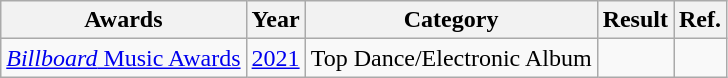<table class="wikitable plainrowheaders" style="text-align:center">
<tr>
<th>Awards</th>
<th>Year</th>
<th>Category</th>
<th>Result</th>
<th>Ref.</th>
</tr>
<tr>
<td><a href='#'><em>Billboard</em> Music Awards</a></td>
<td><a href='#'>2021</a></td>
<td>Top Dance/Electronic Album</td>
<td></td>
<td></td>
</tr>
</table>
